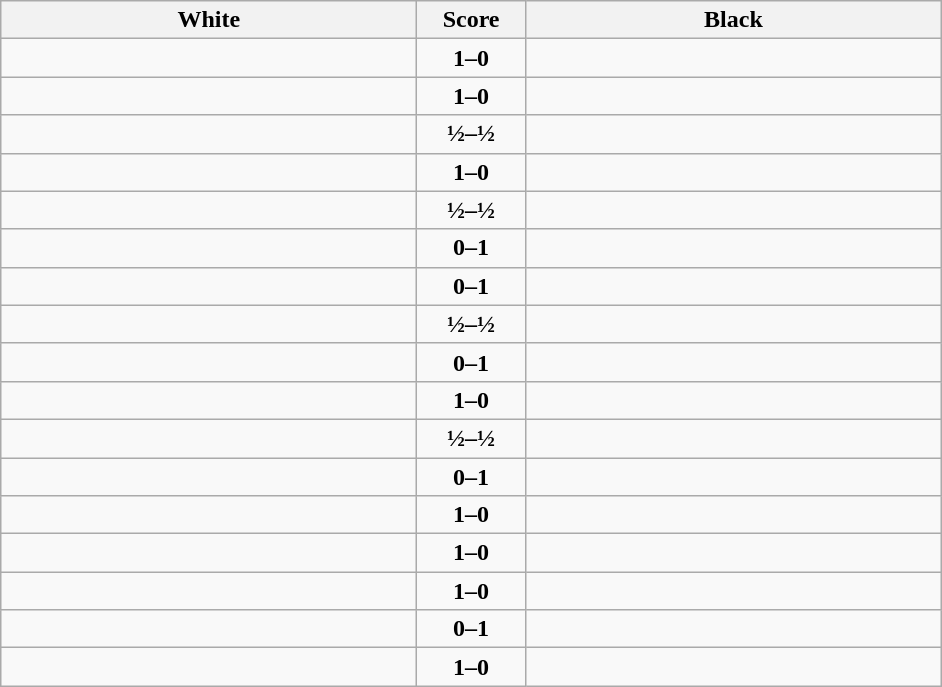<table class="wikitable" style="text-align: center;">
<tr>
<th align="right" width="270">White</th>
<th width="65">Score</th>
<th align="left" width="270">Black</th>
</tr>
<tr>
<td align=left><strong></strong></td>
<td align=center><strong>1–0</strong></td>
<td align=left></td>
</tr>
<tr>
<td align=left><strong></strong></td>
<td align=center><strong>1–0</strong></td>
<td align=left></td>
</tr>
<tr>
<td align=left></td>
<td align=center><strong>½–½</strong></td>
<td align=left></td>
</tr>
<tr>
<td align=left><strong></strong></td>
<td align=center><strong>1–0</strong></td>
<td align=left></td>
</tr>
<tr>
<td align=left></td>
<td align=center><strong>½–½</strong></td>
<td align=left></td>
</tr>
<tr>
<td align=left></td>
<td align=center><strong>0–1</strong></td>
<td align=left><strong></strong></td>
</tr>
<tr>
<td align=left></td>
<td align=center><strong>0–1</strong></td>
<td align=left><strong></strong></td>
</tr>
<tr>
<td align=left></td>
<td align=center><strong>½–½</strong></td>
<td align=left></td>
</tr>
<tr>
<td align=left></td>
<td align=center><strong>0–1</strong></td>
<td align=left><strong></strong></td>
</tr>
<tr>
<td align=left><strong></strong></td>
<td align=center><strong>1–0</strong></td>
<td align=left></td>
</tr>
<tr>
<td align=left></td>
<td align=center><strong>½–½</strong></td>
<td align=left></td>
</tr>
<tr>
<td align=left></td>
<td align=center><strong>0–1</strong></td>
<td align=left><strong></strong></td>
</tr>
<tr>
<td align=left><strong></strong></td>
<td align=center><strong>1–0</strong></td>
<td align=left></td>
</tr>
<tr>
<td align=left><strong></strong></td>
<td align=center><strong>1–0</strong></td>
<td align=left></td>
</tr>
<tr>
<td align=left><strong></strong></td>
<td align=center><strong>1–0</strong></td>
<td align=left></td>
</tr>
<tr>
<td align=left></td>
<td align=center><strong>0–1</strong></td>
<td align=left><strong></strong></td>
</tr>
<tr>
<td align=left><strong></strong></td>
<td align=center><strong>1–0</strong></td>
<td align=left></td>
</tr>
</table>
